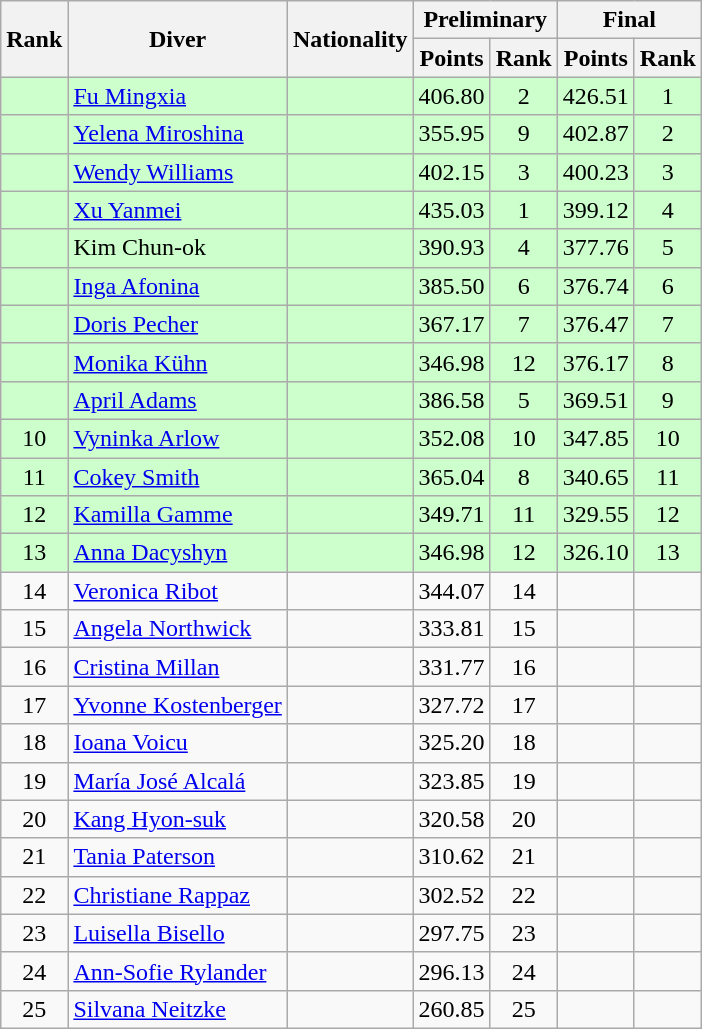<table class="wikitable sortable" style="text-align:center">
<tr>
<th rowspan=2>Rank</th>
<th rowspan=2>Diver</th>
<th rowspan=2>Nationality</th>
<th colspan=2>Preliminary</th>
<th colspan=2>Final</th>
</tr>
<tr>
<th>Points</th>
<th>Rank</th>
<th>Points</th>
<th>Rank</th>
</tr>
<tr bgcolor=ccffcc>
<td></td>
<td align=left><a href='#'>Fu Mingxia</a></td>
<td align=left></td>
<td>406.80</td>
<td>2</td>
<td>426.51</td>
<td>1</td>
</tr>
<tr bgcolor=ccffcc>
<td></td>
<td align=left><a href='#'>Yelena Miroshina</a></td>
<td align=left></td>
<td>355.95</td>
<td>9</td>
<td>402.87</td>
<td>2</td>
</tr>
<tr bgcolor=ccffcc>
<td></td>
<td align=left><a href='#'>Wendy Williams</a></td>
<td align=left></td>
<td>402.15</td>
<td>3</td>
<td>400.23</td>
<td>3</td>
</tr>
<tr bgcolor=ccffcc>
<td></td>
<td align=left><a href='#'>Xu Yanmei</a></td>
<td align=left></td>
<td>435.03</td>
<td>1</td>
<td>399.12</td>
<td>4</td>
</tr>
<tr bgcolor=ccffcc>
<td></td>
<td align=left>Kim Chun-ok</td>
<td align=left></td>
<td>390.93</td>
<td>4</td>
<td>377.76</td>
<td>5</td>
</tr>
<tr bgcolor=ccffcc>
<td></td>
<td align=left><a href='#'>Inga Afonina</a></td>
<td align=left></td>
<td>385.50</td>
<td>6</td>
<td>376.74</td>
<td>6</td>
</tr>
<tr bgcolor=ccffcc>
<td></td>
<td align=left><a href='#'>Doris Pecher</a></td>
<td align=left></td>
<td>367.17</td>
<td>7</td>
<td>376.47</td>
<td>7</td>
</tr>
<tr bgcolor=ccffcc>
<td></td>
<td align=left><a href='#'>Monika Kühn</a></td>
<td align=left></td>
<td>346.98</td>
<td>12</td>
<td>376.17</td>
<td>8</td>
</tr>
<tr bgcolor=ccffcc>
<td></td>
<td align=left><a href='#'>April Adams</a></td>
<td align=left></td>
<td>386.58</td>
<td>5</td>
<td>369.51</td>
<td>9</td>
</tr>
<tr bgcolor=ccffcc>
<td>10</td>
<td align=left><a href='#'>Vyninka Arlow</a></td>
<td align=left></td>
<td>352.08</td>
<td>10</td>
<td>347.85</td>
<td>10</td>
</tr>
<tr bgcolor=ccffcc>
<td>11</td>
<td align=left><a href='#'>Cokey Smith</a></td>
<td align=left></td>
<td>365.04</td>
<td>8</td>
<td>340.65</td>
<td>11</td>
</tr>
<tr bgcolor=ccffcc>
<td>12</td>
<td align=left><a href='#'>Kamilla Gamme</a></td>
<td align=left></td>
<td>349.71</td>
<td>11</td>
<td>329.55</td>
<td>12</td>
</tr>
<tr bgcolor=ccffcc>
<td>13</td>
<td align=left><a href='#'>Anna Dacyshyn</a></td>
<td align=left></td>
<td>346.98</td>
<td>12</td>
<td>326.10</td>
<td>13</td>
</tr>
<tr>
<td>14</td>
<td align=left><a href='#'>Veronica Ribot</a></td>
<td align=left></td>
<td>344.07</td>
<td>14</td>
<td></td>
<td></td>
</tr>
<tr>
<td>15</td>
<td align=left><a href='#'>Angela Northwick</a></td>
<td align=left></td>
<td>333.81</td>
<td>15</td>
<td></td>
<td></td>
</tr>
<tr>
<td>16</td>
<td align=left><a href='#'>Cristina Millan</a></td>
<td align=left></td>
<td>331.77</td>
<td>16</td>
<td></td>
<td></td>
</tr>
<tr>
<td>17</td>
<td align=left><a href='#'>Yvonne Kostenberger</a></td>
<td align=left></td>
<td>327.72</td>
<td>17</td>
<td></td>
<td></td>
</tr>
<tr>
<td>18</td>
<td align=left><a href='#'>Ioana Voicu</a></td>
<td align=left></td>
<td>325.20</td>
<td>18</td>
<td></td>
<td></td>
</tr>
<tr>
<td>19</td>
<td align=left><a href='#'>María José Alcalá</a></td>
<td align=left></td>
<td>323.85</td>
<td>19</td>
<td></td>
<td></td>
</tr>
<tr>
<td>20</td>
<td align=left><a href='#'>Kang Hyon-suk</a></td>
<td align=left></td>
<td>320.58</td>
<td>20</td>
<td></td>
<td></td>
</tr>
<tr>
<td>21</td>
<td align=left><a href='#'>Tania Paterson</a></td>
<td align=left></td>
<td>310.62</td>
<td>21</td>
<td></td>
<td></td>
</tr>
<tr>
<td>22</td>
<td align=left><a href='#'>Christiane Rappaz</a></td>
<td align=left></td>
<td>302.52</td>
<td>22</td>
<td></td>
<td></td>
</tr>
<tr>
<td>23</td>
<td align=left><a href='#'>Luisella Bisello</a></td>
<td align=left></td>
<td>297.75</td>
<td>23</td>
<td></td>
<td></td>
</tr>
<tr>
<td>24</td>
<td align=left><a href='#'>Ann-Sofie Rylander</a></td>
<td align=left></td>
<td>296.13</td>
<td>24</td>
<td></td>
<td></td>
</tr>
<tr>
<td>25</td>
<td align=left><a href='#'>Silvana Neitzke</a></td>
<td align=left></td>
<td>260.85</td>
<td>25</td>
<td></td>
<td></td>
</tr>
</table>
